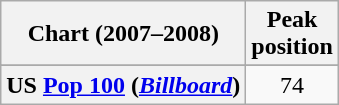<table class="wikitable sortable plainrowheaders" style="text-align:center">
<tr>
<th>Chart (2007–2008)</th>
<th>Peak<br>position</th>
</tr>
<tr>
</tr>
<tr>
</tr>
<tr>
</tr>
<tr>
</tr>
<tr>
</tr>
<tr>
</tr>
<tr>
</tr>
<tr>
</tr>
<tr>
</tr>
<tr>
</tr>
<tr>
</tr>
<tr>
</tr>
<tr>
</tr>
<tr>
</tr>
<tr>
</tr>
<tr>
<th scope="row">US <a href='#'>Pop 100</a> (<em><a href='#'>Billboard</a></em>)</th>
<td>74</td>
</tr>
</table>
